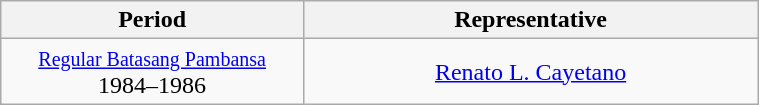<table class="wikitable" style="text-align:center; width:40%;">
<tr>
<th width=40%>Period</th>
<th>Representative</th>
</tr>
<tr>
<td><small><a href='#'>Regular Batasang Pambansa</a></small><br>1984–1986</td>
<td><a href='#'>Renato L. Cayetano</a></td>
</tr>
</table>
